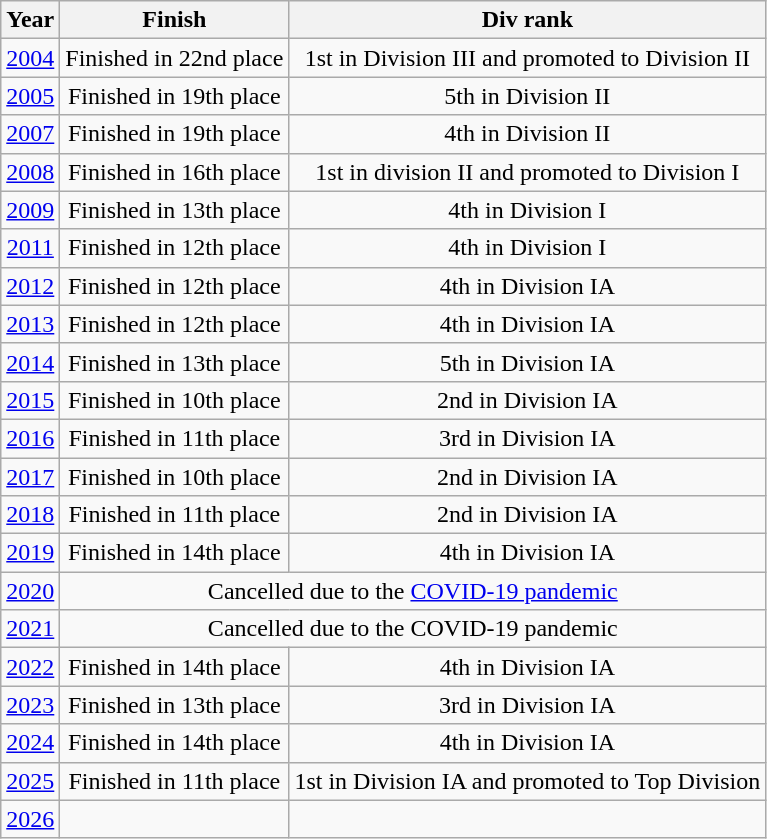<table class="wikitable" style="text-align:center">
<tr align="center">
<th>Year</th>
<th>Finish</th>
<th>Div rank</th>
</tr>
<tr>
<td><a href='#'>2004</a></td>
<td>Finished in 22nd place</td>
<td>1st in Division III and promoted to Division II</td>
</tr>
<tr>
<td><a href='#'>2005</a></td>
<td>Finished in 19th place</td>
<td>5th in Division II</td>
</tr>
<tr>
<td><a href='#'>2007</a></td>
<td>Finished in 19th place</td>
<td>4th in Division II</td>
</tr>
<tr>
<td><a href='#'>2008</a></td>
<td>Finished in 16th place</td>
<td>1st in division II and promoted to Division I</td>
</tr>
<tr>
<td><a href='#'>2009</a></td>
<td>Finished in 13th place</td>
<td>4th in Division I</td>
</tr>
<tr>
<td><a href='#'>2011</a></td>
<td>Finished in 12th place</td>
<td>4th in Division I</td>
</tr>
<tr>
<td><a href='#'>2012</a></td>
<td>Finished in 12th place</td>
<td>4th in Division IA</td>
</tr>
<tr>
<td><a href='#'>2013</a></td>
<td>Finished in 12th place</td>
<td>4th in Division IA</td>
</tr>
<tr>
<td><a href='#'>2014</a></td>
<td>Finished in 13th place</td>
<td>5th in Division IA</td>
</tr>
<tr>
<td><a href='#'>2015</a></td>
<td>Finished in 10th place</td>
<td>2nd in Division IA</td>
</tr>
<tr>
<td><a href='#'>2016</a></td>
<td>Finished in 11th place</td>
<td>3rd in Division IA</td>
</tr>
<tr>
<td><a href='#'>2017</a></td>
<td>Finished in 10th place</td>
<td>2nd in Division IA</td>
</tr>
<tr>
<td><a href='#'>2018</a></td>
<td>Finished in 11th place</td>
<td>2nd in Division IA</td>
</tr>
<tr>
<td><a href='#'>2019</a></td>
<td>Finished in 14th place</td>
<td>4th in Division IA</td>
</tr>
<tr>
<td><a href='#'>2020</a></td>
<td colspan=2 align=center>Cancelled due to the <a href='#'>COVID-19 pandemic</a></td>
</tr>
<tr>
<td><a href='#'>2021</a></td>
<td colspan=2 align=center>Cancelled due to the COVID-19 pandemic</td>
</tr>
<tr>
<td><a href='#'>2022</a></td>
<td>Finished in 14th place</td>
<td>4th in Division IA</td>
</tr>
<tr>
<td><a href='#'>2023</a></td>
<td>Finished in 13th place</td>
<td>3rd in Division IA</td>
</tr>
<tr>
<td><a href='#'>2024</a></td>
<td>Finished in 14th place</td>
<td>4th in Division IA</td>
</tr>
<tr>
<td><a href='#'>2025</a></td>
<td>Finished in 11th place</td>
<td>1st in Division IA and promoted to Top Division</td>
</tr>
<tr>
<td><a href='#'>2026</a></td>
<td></td>
<td></td>
</tr>
</table>
